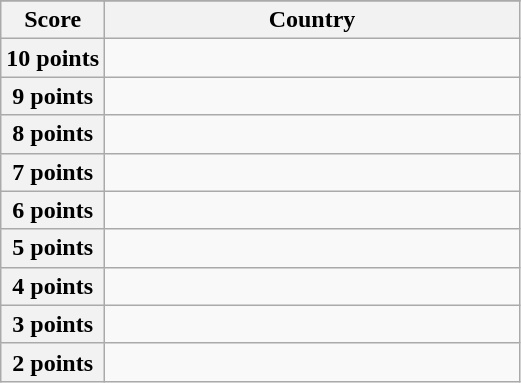<table class="wikitable">
<tr>
</tr>
<tr>
<th scope="col" width="20%">Score</th>
<th scope="col">Country</th>
</tr>
<tr>
<th scope="row">10 points</th>
<td></td>
</tr>
<tr>
<th scope="row">9 points</th>
<td></td>
</tr>
<tr>
<th scope="row">8 points</th>
<td></td>
</tr>
<tr>
<th scope="row">7 points</th>
<td></td>
</tr>
<tr>
<th scope="row">6 points</th>
<td></td>
</tr>
<tr>
<th scope="row">5 points</th>
<td></td>
</tr>
<tr>
<th scope="row">4 points</th>
<td></td>
</tr>
<tr>
<th scope="row">3 points</th>
<td></td>
</tr>
<tr>
<th scope="row">2 points</th>
<td></td>
</tr>
</table>
